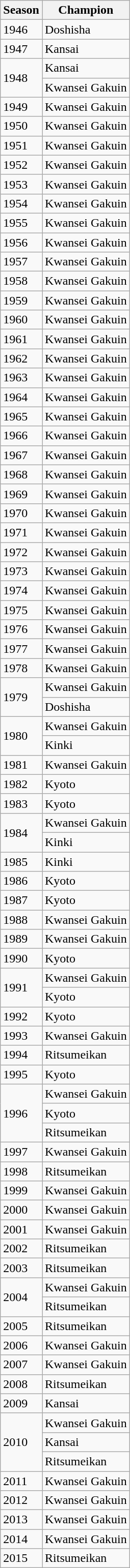<table class="wikitable sortable">
<tr>
<th><strong>Season</strong></th>
<th><strong>Champion</strong></th>
</tr>
<tr>
<td>1946</td>
<td>Doshisha</td>
</tr>
<tr>
<td>1947</td>
<td>Kansai</td>
</tr>
<tr>
<td rowspan=2>1948</td>
<td>Kansai</td>
</tr>
<tr>
<td>Kwansei Gakuin</td>
</tr>
<tr>
<td>1949</td>
<td>Kwansei Gakuin</td>
</tr>
<tr>
<td>1950</td>
<td>Kwansei Gakuin</td>
</tr>
<tr>
<td>1951</td>
<td>Kwansei Gakuin</td>
</tr>
<tr>
<td>1952</td>
<td>Kwansei Gakuin</td>
</tr>
<tr>
<td>1953</td>
<td>Kwansei Gakuin</td>
</tr>
<tr>
<td>1954</td>
<td>Kwansei Gakuin</td>
</tr>
<tr>
<td>1955</td>
<td>Kwansei Gakuin</td>
</tr>
<tr>
<td>1956</td>
<td>Kwansei Gakuin</td>
</tr>
<tr>
<td>1957</td>
<td>Kwansei Gakuin</td>
</tr>
<tr>
<td>1958</td>
<td>Kwansei Gakuin</td>
</tr>
<tr>
<td>1959</td>
<td>Kwansei Gakuin</td>
</tr>
<tr>
<td>1960</td>
<td>Kwansei Gakuin</td>
</tr>
<tr>
<td>1961</td>
<td>Kwansei Gakuin</td>
</tr>
<tr>
<td>1962</td>
<td>Kwansei Gakuin</td>
</tr>
<tr>
<td>1963</td>
<td>Kwansei Gakuin</td>
</tr>
<tr>
<td>1964</td>
<td>Kwansei Gakuin</td>
</tr>
<tr>
<td>1965</td>
<td>Kwansei Gakuin</td>
</tr>
<tr>
<td>1966</td>
<td>Kwansei Gakuin</td>
</tr>
<tr>
<td>1967</td>
<td>Kwansei Gakuin</td>
</tr>
<tr>
<td>1968</td>
<td>Kwansei Gakuin</td>
</tr>
<tr>
<td>1969</td>
<td>Kwansei Gakuin</td>
</tr>
<tr>
<td>1970</td>
<td>Kwansei Gakuin</td>
</tr>
<tr>
<td>1971</td>
<td>Kwansei Gakuin</td>
</tr>
<tr>
<td>1972</td>
<td>Kwansei Gakuin</td>
</tr>
<tr>
<td>1973</td>
<td>Kwansei Gakuin</td>
</tr>
<tr>
<td>1974</td>
<td>Kwansei Gakuin</td>
</tr>
<tr>
<td>1975</td>
<td>Kwansei Gakuin</td>
</tr>
<tr>
<td>1976</td>
<td>Kwansei Gakuin</td>
</tr>
<tr>
<td>1977</td>
<td>Kwansei Gakuin</td>
</tr>
<tr>
<td>1978</td>
<td>Kwansei Gakuin</td>
</tr>
<tr>
<td rowspan=2>1979</td>
<td>Kwansei Gakuin</td>
</tr>
<tr>
<td>Doshisha</td>
</tr>
<tr>
<td rowspan=2>1980</td>
<td>Kwansei Gakuin</td>
</tr>
<tr>
<td>Kinki</td>
</tr>
<tr>
<td>1981</td>
<td>Kwansei Gakuin</td>
</tr>
<tr>
<td>1982</td>
<td>Kyoto</td>
</tr>
<tr>
<td>1983</td>
<td>Kyoto</td>
</tr>
<tr>
<td rowspan=2>1984</td>
<td>Kwansei Gakuin</td>
</tr>
<tr>
<td>Kinki</td>
</tr>
<tr>
<td>1985</td>
<td>Kinki</td>
</tr>
<tr>
<td>1986</td>
<td>Kyoto</td>
</tr>
<tr>
<td>1987</td>
<td>Kyoto</td>
</tr>
<tr>
<td>1988</td>
<td>Kwansei Gakuin</td>
</tr>
<tr>
<td>1989</td>
<td>Kwansei Gakuin</td>
</tr>
<tr>
<td>1990</td>
<td>Kyoto</td>
</tr>
<tr>
<td rowspan=2>1991</td>
<td>Kwansei Gakuin</td>
</tr>
<tr>
<td>Kyoto</td>
</tr>
<tr>
<td>1992</td>
<td>Kyoto</td>
</tr>
<tr>
<td>1993</td>
<td>Kwansei Gakuin</td>
</tr>
<tr>
<td>1994</td>
<td>Ritsumeikan</td>
</tr>
<tr>
<td>1995</td>
<td>Kyoto</td>
</tr>
<tr>
<td rowspan=3>1996</td>
<td>Kwansei Gakuin</td>
</tr>
<tr>
<td>Kyoto</td>
</tr>
<tr>
<td>Ritsumeikan</td>
</tr>
<tr>
<td>1997</td>
<td>Kwansei Gakuin</td>
</tr>
<tr>
<td>1998</td>
<td>Ritsumeikan</td>
</tr>
<tr>
<td>1999</td>
<td>Kwansei Gakuin</td>
</tr>
<tr>
<td>2000</td>
<td>Kwansei Gakuin</td>
</tr>
<tr>
<td>2001</td>
<td>Kwansei Gakuin</td>
</tr>
<tr>
<td>2002</td>
<td>Ritsumeikan</td>
</tr>
<tr>
<td>2003</td>
<td>Ritsumeikan</td>
</tr>
<tr>
<td rowspan=2>2004</td>
<td>Kwansei Gakuin</td>
</tr>
<tr>
<td>Ritsumeikan</td>
</tr>
<tr>
<td>2005</td>
<td>Ritsumeikan</td>
</tr>
<tr>
<td>2006</td>
<td>Kwansei Gakuin</td>
</tr>
<tr>
<td>2007</td>
<td>Kwansei Gakuin</td>
</tr>
<tr>
<td>2008</td>
<td>Ritsumeikan</td>
</tr>
<tr>
<td>2009</td>
<td>Kansai</td>
</tr>
<tr>
<td rowspan=3>2010</td>
<td>Kwansei Gakuin</td>
</tr>
<tr>
<td>Kansai</td>
</tr>
<tr>
<td>Ritsumeikan</td>
</tr>
<tr>
<td>2011</td>
<td>Kwansei Gakuin</td>
</tr>
<tr>
<td>2012</td>
<td>Kwansei Gakuin</td>
</tr>
<tr>
<td>2013</td>
<td>Kwansei Gakuin</td>
</tr>
<tr>
<td>2014</td>
<td>Kwansei Gakuin</td>
</tr>
<tr>
<td>2015</td>
<td>Ritsumeikan</td>
</tr>
</table>
